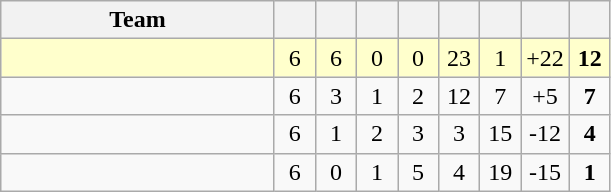<table class="wikitable" style="text-align:center">
<tr>
<th width=175>Team</th>
<th width=20></th>
<th width=20></th>
<th width=20></th>
<th width=20></th>
<th width=20></th>
<th width=20></th>
<th width=20></th>
<th width=20></th>
</tr>
<tr style="background:#ffc;">
<td align="left"></td>
<td>6</td>
<td>6</td>
<td>0</td>
<td>0</td>
<td>23</td>
<td>1</td>
<td>+22</td>
<td><strong>12</strong></td>
</tr>
<tr>
<td align="left"></td>
<td>6</td>
<td>3</td>
<td>1</td>
<td>2</td>
<td>12</td>
<td>7</td>
<td>+5</td>
<td><strong>7</strong></td>
</tr>
<tr>
<td align="left"></td>
<td>6</td>
<td>1</td>
<td>2</td>
<td>3</td>
<td>3</td>
<td>15</td>
<td>-12</td>
<td><strong>4</strong></td>
</tr>
<tr>
<td align="left"></td>
<td>6</td>
<td>0</td>
<td>1</td>
<td>5</td>
<td>4</td>
<td>19</td>
<td>-15</td>
<td><strong>1</strong></td>
</tr>
</table>
